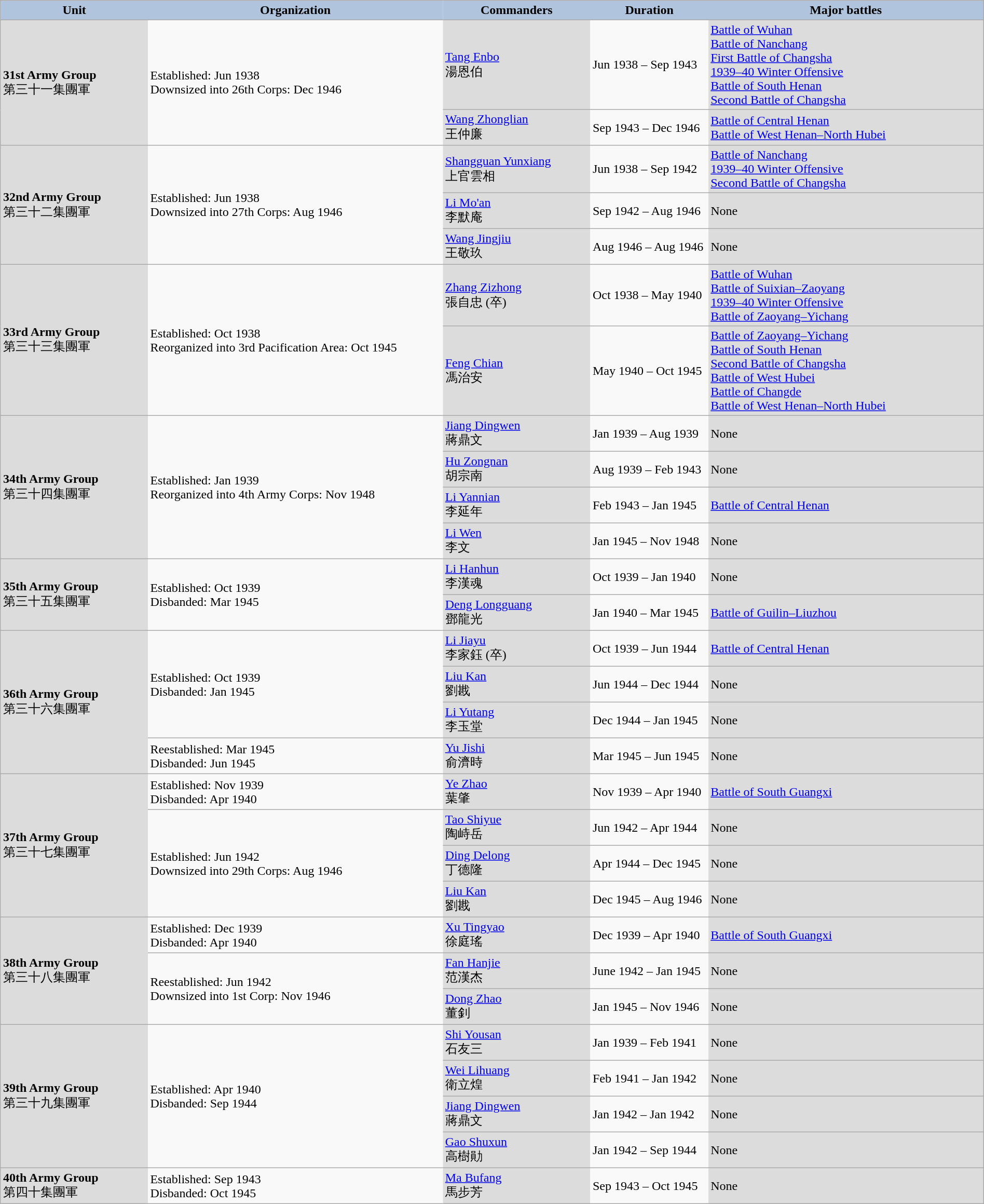<table cellpadding="3" width="100%" style="margin: 1em 1em 1em 0; background: #f9f9f9; border: 1px #aaa solid; border-collapse: collapse;">
<tr style="background: lightsteelblue;">
<th width="15%" scope=col>Unit</th>
<th width="30%" scope=col>Organization</th>
<th width="15%" scope=col>Commanders</th>
<th width="12%" scope=col>Duration</th>
<th width="28%" scope=col>Major battles</th>
</tr>
<tr style="border: 1px #aaa solid; padding: 0.2em;">
<td style="background: gainsboro;" rowspan=2><strong>31st Army Group</strong> <br> 第三十一集團軍</td>
<td rowspan=2>Established: Jun 1938 <br> Downsized into 26th Corps: Dec 1946</td>
<td style="background: gainsboro;"><a href='#'>Tang Enbo</a> <br> 湯恩伯</td>
<td>Jun 1938 – Sep 1943</td>
<td style="background: gainsboro;"><a href='#'>Battle of Wuhan</a> <br> <a href='#'>Battle of Nanchang</a> <br> <a href='#'>First Battle of Changsha</a> <br> <a href='#'>1939–40 Winter Offensive</a> <br> <a href='#'>Battle of South Henan</a> <br> <a href='#'>Second Battle of Changsha</a></td>
</tr>
<tr style="border: 1px #aaa solid; padding: 0.2em;">
<td style="background: gainsboro;"><a href='#'>Wang Zhonglian</a> <br> 王仲廉</td>
<td>Sep 1943 – Dec 1946</td>
<td style="background: gainsboro;"><a href='#'>Battle of Central Henan</a> <br> <a href='#'>Battle of West Henan–North Hubei</a></td>
</tr>
<tr style="border: 1px #aaa solid; padding: 0.2em;">
<td style="background: gainsboro;" rowspan=3><strong>32nd Army Group</strong> <br> 第三十二集團軍</td>
<td rowspan=3>Established: Jun 1938 <br> Downsized into 27th Corps: Aug 1946</td>
<td style="background: gainsboro;"><a href='#'>Shangguan Yunxiang</a> <br> 上官雲相</td>
<td>Jun 1938 – Sep 1942</td>
<td style="background: gainsboro;"><a href='#'>Battle of Nanchang</a> <br> <a href='#'>1939–40 Winter Offensive</a> <br> <a href='#'>Second Battle of Changsha</a></td>
</tr>
<tr style="border: 1px #aaa solid; padding: 0.2em;">
<td style="background: gainsboro;"><a href='#'>Li Mo'an</a> <br> 李默庵</td>
<td>Sep 1942 – Aug 1946</td>
<td style="background: gainsboro;">None</td>
</tr>
<tr style="border: 1px #aaa solid; padding: 0.2em;">
<td style="background: gainsboro;"><a href='#'>Wang Jingjiu</a> <br> 王敬玖</td>
<td>Aug 1946 – Aug 1946</td>
<td style="background: gainsboro;">None</td>
</tr>
<tr style="border: 1px #aaa solid; padding: 0.2em;">
<td style="background: gainsboro;" rowspan=2><strong>33rd Army Group</strong> <br> 第三十三集團軍</td>
<td rowspan=2>Established: Oct 1938 <br> Reorganized into 3rd Pacification Area: Oct 1945</td>
<td style="background: gainsboro;"><a href='#'>Zhang Zizhong</a>  <br> 張自忠 (卒)</td>
<td>Oct 1938 – May 1940</td>
<td style="background: gainsboro;"><a href='#'>Battle of Wuhan</a> <br> <a href='#'>Battle of Suixian–Zaoyang</a> <br> <a href='#'>1939–40 Winter Offensive</a> <br> <a href='#'>Battle of Zaoyang–Yichang</a></td>
</tr>
<tr style="border: 1px #aaa solid; padding: 0.2em;">
<td style="background: gainsboro;"><a href='#'>Feng Chian</a> <br> 馮治安</td>
<td>May 1940 – Oct 1945</td>
<td style="background: gainsboro;"><a href='#'>Battle of Zaoyang–Yichang</a> <br> <a href='#'>Battle of South Henan</a> <br> <a href='#'>Second Battle of Changsha</a> <br> <a href='#'>Battle of West Hubei</a> <br> <a href='#'>Battle of Changde</a> <br> <a href='#'>Battle of West Henan–North Hubei</a></td>
</tr>
<tr style="border: 1px #aaa solid; padding: 0.2em;">
<td style="background: gainsboro;" rowspan=4><strong>34th Army Group</strong> <br> 第三十四集團軍</td>
<td rowspan=4>Established: Jan 1939 <br> Reorganized into 4th Army Corps: Nov 1948</td>
<td style="background: gainsboro;"><a href='#'>Jiang Dingwen</a> <br> 蔣鼎文</td>
<td>Jan 1939 – Aug 1939</td>
<td style="background: gainsboro;">None</td>
</tr>
<tr style="border: 1px #aaa solid; padding: 0.2em;">
<td style="background: gainsboro;"><a href='#'>Hu Zongnan</a> <br> 胡宗南</td>
<td>Aug 1939 – Feb 1943</td>
<td style="background: gainsboro;">None</td>
</tr>
<tr style="border: 1px #aaa solid; padding: 0.2em;">
<td style="background: gainsboro;"><a href='#'>Li Yannian</a> <br> 李延年</td>
<td>Feb 1943 – Jan 1945</td>
<td style="background: gainsboro;"><a href='#'>Battle of Central Henan</a></td>
</tr>
<tr style="border: 1px #aaa solid; padding: 0.2em;">
<td style="background: gainsboro;"><a href='#'>Li Wen</a> <br> 李文</td>
<td>Jan 1945 – Nov 1948</td>
<td style="background: gainsboro;">None</td>
</tr>
<tr style="border: 1px #aaa solid; padding: 0.2em;">
<td style="background: gainsboro;" rowspan=2><strong>35th Army Group</strong> <br> 第三十五集團軍</td>
<td rowspan=2>Established: Oct 1939 <br> Disbanded: Mar 1945</td>
<td style="background: gainsboro;"><a href='#'>Li Hanhun</a> <br> 李漢魂</td>
<td>Oct 1939 – Jan 1940</td>
<td style="background: gainsboro;">None</td>
</tr>
<tr style="border: 1px #aaa solid; padding: 0.2em;">
<td style="background: gainsboro;"><a href='#'>Deng Longguang</a> <br> 鄧龍光</td>
<td>Jan 1940 – Mar 1945</td>
<td style="background: gainsboro;"><a href='#'>Battle of Guilin–Liuzhou</a></td>
</tr>
<tr style="border: 1px #aaa solid; padding: 0.2em;">
<td style="background: gainsboro;" rowspan=4><strong>36th Army Group</strong> <br> 第三十六集團軍</td>
<td rowspan=3>Established: Oct 1939 <br> Disbanded: Jan 1945</td>
<td style="background: gainsboro;"><a href='#'>Li Jiayu</a>  <br> 李家鈺 (卒)</td>
<td>Oct 1939 – Jun 1944</td>
<td style="background: gainsboro;"><a href='#'>Battle of Central Henan</a></td>
</tr>
<tr style="border: 1px #aaa solid; padding: 0.2em;">
<td style="background: gainsboro;"><a href='#'>Liu Kan</a> <br> 劉戡</td>
<td>Jun 1944 – Dec 1944</td>
<td style="background: gainsboro;">None</td>
</tr>
<tr style="border: 1px #aaa solid; padding: 0.2em;">
<td style="background: gainsboro;"><a href='#'>Li Yutang</a> <br> 李玉堂</td>
<td>Dec 1944 – Jan 1945</td>
<td style="background: gainsboro;">None</td>
</tr>
<tr style="border: 1px #aaa solid; padding: 0.2em;">
<td>Reestablished: Mar 1945 <br> Disbanded: Jun 1945</td>
<td style="background: gainsboro;"><a href='#'>Yu Jishi</a> <br> 俞濟時</td>
<td>Mar 1945 – Jun 1945</td>
<td style="background: gainsboro;">None</td>
</tr>
<tr style="border: 1px #aaa solid; padding: 0.2em;">
<td style="background: gainsboro;" rowspan=4><strong>37th Army Group</strong> <br> 第三十七集團軍</td>
<td>Established: Nov 1939 <br> Disbanded: Apr 1940</td>
<td style="background: gainsboro;"><a href='#'>Ye Zhao</a> <br> 葉肇</td>
<td>Nov 1939 – Apr 1940</td>
<td style="background: gainsboro;"><a href='#'>Battle of South Guangxi</a></td>
</tr>
<tr style="border: 1px #aaa solid; padding: 0.2em;">
<td rowspan=3>Established: Jun 1942 <br>Downsized into 29th Corps: Aug 1946</td>
<td style="background: gainsboro;"><a href='#'>Tao Shiyue</a> <br> 陶峙岳</td>
<td>Jun 1942 – Apr 1944</td>
<td style="background: gainsboro;">None</td>
</tr>
<tr style="border: 1px #aaa solid; padding: 0.2em;">
<td style="background: gainsboro;"><a href='#'>Ding Delong</a> <br> 丁德隆</td>
<td>Apr 1944 – Dec 1945</td>
<td style="background: gainsboro;">None</td>
</tr>
<tr style="border: 1px #aaa solid; padding: 0.2em;">
<td style="background: gainsboro;"><a href='#'>Liu Kan</a> <br> 劉戡</td>
<td>Dec 1945 – Aug 1946</td>
<td style="background: gainsboro;">None</td>
</tr>
<tr style="border: 1px #aaa solid; padding: 0.2em;">
<td style="background: gainsboro;" rowspan=3><strong>38th Army Group</strong> <br> 第三十八集團軍</td>
<td>Established: Dec 1939 <br> Disbanded: Apr 1940</td>
<td style="background: gainsboro;"><a href='#'>Xu Tingyao</a> <br> 徐庭瑤</td>
<td>Dec 1939 – Apr 1940</td>
<td style="background: gainsboro;"><a href='#'>Battle of South Guangxi</a></td>
</tr>
<tr style="border: 1px #aaa solid; padding: 0.2em;">
<td rowspan=2>Reestablished: Jun 1942 <br> Downsized into 1st Corp: Nov 1946</td>
<td style="background: gainsboro;"><a href='#'>Fan Hanjie</a> <br> 范漢杰</td>
<td>June 1942 – Jan 1945</td>
<td style="background: gainsboro;">None</td>
</tr>
<tr style="border: 1px #aaa solid; padding: 0.2em;">
<td style="background: gainsboro;"><a href='#'>Dong Zhao</a> <br> 董釗</td>
<td>Jan 1945 – Nov 1946</td>
<td style="background: gainsboro;">None</td>
</tr>
<tr style="border: 1px #aaa solid; padding: 0.2em;">
<td style="background: gainsboro;" rowspan=4><strong>39th Army Group</strong> <br> 第三十九集團軍</td>
<td rowspan=4>Established: Apr 1940 <br> Disbanded: Sep 1944</td>
<td style="background: gainsboro;"><a href='#'>Shi Yousan</a> <br> 石友三</td>
<td>Jan 1939 – Feb 1941</td>
<td style="background: gainsboro;">None</td>
</tr>
<tr style="border: 1px #aaa solid; padding: 0.2em;">
<td style="background: gainsboro;"><a href='#'>Wei Lihuang</a> <br> 衛立煌</td>
<td>Feb 1941 – Jan 1942</td>
<td style="background: gainsboro;">None</td>
</tr>
<tr style="border: 1px #aaa solid; padding: 0.2em;">
<td style="background: gainsboro;"><a href='#'>Jiang Dingwen</a> <br> 蔣鼎文</td>
<td>Jan 1942 – Jan 1942</td>
<td style="background: gainsboro;">None</td>
</tr>
<tr style="border: 1px #aaa solid; padding: 0.2em;">
<td style="background: gainsboro;"><a href='#'>Gao Shuxun</a> <br> 高樹勛</td>
<td>Jan 1942 – Sep 1944</td>
<td style="background: gainsboro;">None</td>
</tr>
<tr style="border: 1px #aaa solid; padding: 0.2em;">
<td style="background: gainsboro;"><strong>40th Army Group</strong> <br> 第四十集團軍</td>
<td>Established: Sep 1943 <br> Disbanded: Oct 1945</td>
<td style="background: gainsboro;"><a href='#'>Ma Bufang</a> <br> 馬步芳</td>
<td>Sep 1943 – Oct 1945</td>
<td style="background: gainsboro;">None</td>
</tr>
</table>
